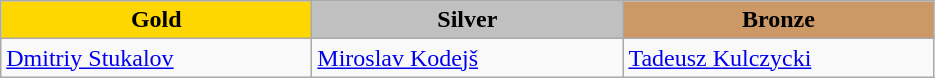<table class="wikitable" style="text-align:left">
<tr align="center">
<td width=200 bgcolor=gold><strong>Gold</strong></td>
<td width=200 bgcolor=silver><strong>Silver</strong></td>
<td width=200 bgcolor=CC9966><strong>Bronze</strong></td>
</tr>
<tr>
<td><a href='#'>Dmitriy Stukalov</a><br><em></em></td>
<td><a href='#'>Miroslav Kodejš</a><br><em></em></td>
<td><a href='#'>Tadeusz Kulczycki</a><br><em></em></td>
</tr>
</table>
